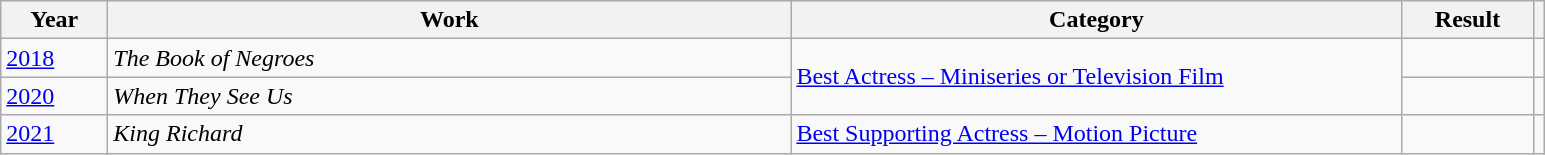<table class="wikitable">
<tr>
<th scope="col" style="width:4em;">Year</th>
<th scope="col" style="width:28em;">Work</th>
<th scope="col" style="width:25em;">Category</th>
<th scope="col" style="width:5em;">Result</th>
<th></th>
</tr>
<tr>
<td><a href='#'>2018</a></td>
<td><em>The Book of Negroes</em></td>
<td rowspan="2"><a href='#'>Best Actress – Miniseries or Television Film</a></td>
<td></td>
<td></td>
</tr>
<tr>
<td><a href='#'>2020</a></td>
<td><em>When They See Us</em></td>
<td></td>
<td></td>
</tr>
<tr>
<td><a href='#'>2021</a></td>
<td><em>King Richard</em></td>
<td><a href='#'>Best Supporting Actress – Motion Picture</a></td>
<td></td>
<td></td>
</tr>
</table>
